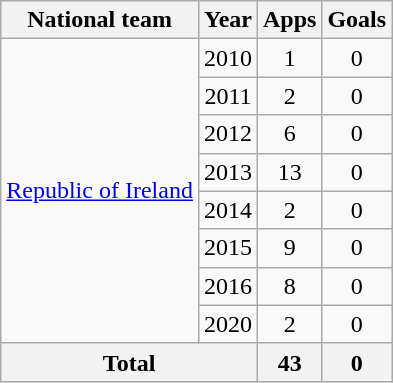<table class=wikitable style="text-align: center">
<tr>
<th>National team</th>
<th>Year</th>
<th>Apps</th>
<th>Goals</th>
</tr>
<tr>
<td rowspan="8"><a href='#'>Republic of Ireland</a></td>
<td>2010</td>
<td>1</td>
<td>0</td>
</tr>
<tr>
<td>2011</td>
<td>2</td>
<td>0</td>
</tr>
<tr>
<td>2012</td>
<td>6</td>
<td>0</td>
</tr>
<tr>
<td>2013</td>
<td>13</td>
<td>0</td>
</tr>
<tr>
<td>2014</td>
<td>2</td>
<td>0</td>
</tr>
<tr>
<td>2015</td>
<td>9</td>
<td>0</td>
</tr>
<tr>
<td>2016</td>
<td>8</td>
<td>0</td>
</tr>
<tr>
<td>2020</td>
<td>2</td>
<td>0</td>
</tr>
<tr>
<th colspan="2">Total</th>
<th>43</th>
<th>0</th>
</tr>
</table>
